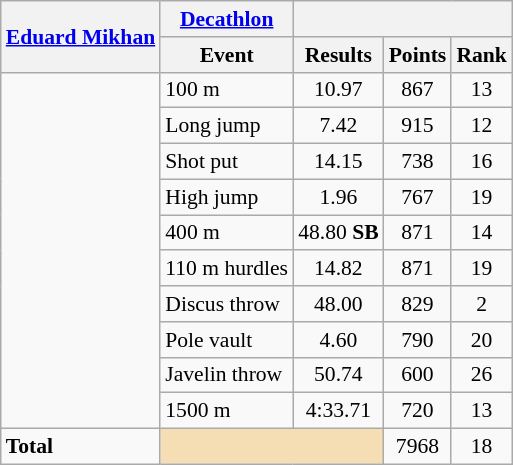<table class=wikitable style="font-size:90%;">
<tr>
<th rowspan="2"><strong><a href='#'>Eduard Mikhan</a></strong></th>
<th><a href='#'>Decathlon</a></th>
<th colspan="3"></th>
</tr>
<tr>
<th>Event</th>
<th>Results</th>
<th>Points</th>
<th>Rank</th>
</tr>
<tr style="border-top: single;">
<td rowspan="10"></td>
<td>100 m</td>
<td align=center>10.97</td>
<td align=center>867</td>
<td align=center>13</td>
</tr>
<tr>
<td>Long jump</td>
<td align=center>7.42</td>
<td align=center>915</td>
<td align=center>12</td>
</tr>
<tr>
<td>Shot put</td>
<td align=center>14.15</td>
<td align=center>738</td>
<td align=center>16</td>
</tr>
<tr>
<td>High jump</td>
<td align=center>1.96</td>
<td align=center>767</td>
<td align=center>19</td>
</tr>
<tr>
<td>400 m</td>
<td align=center>48.80 <strong>SB</strong></td>
<td align=center>871</td>
<td align=center>14</td>
</tr>
<tr>
<td>110 m hurdles</td>
<td align=center>14.82</td>
<td align=center>871</td>
<td align=center>19</td>
</tr>
<tr>
<td>Discus throw</td>
<td align=center>48.00</td>
<td align=center>829</td>
<td align=center>2</td>
</tr>
<tr>
<td>Pole vault</td>
<td align=center>4.60</td>
<td align=center>790</td>
<td align=center>20</td>
</tr>
<tr>
<td>Javelin throw</td>
<td align=center>50.74</td>
<td align=center>600</td>
<td align=center>26</td>
</tr>
<tr>
<td>1500 m</td>
<td align=center>4:33.71</td>
<td align=center>720</td>
<td align=center>13</td>
</tr>
<tr style="border-top: single;">
<td><strong>Total</strong></td>
<td colspan="2" style="background:wheat;"></td>
<td align=center>7968</td>
<td align=center>18</td>
</tr>
</table>
